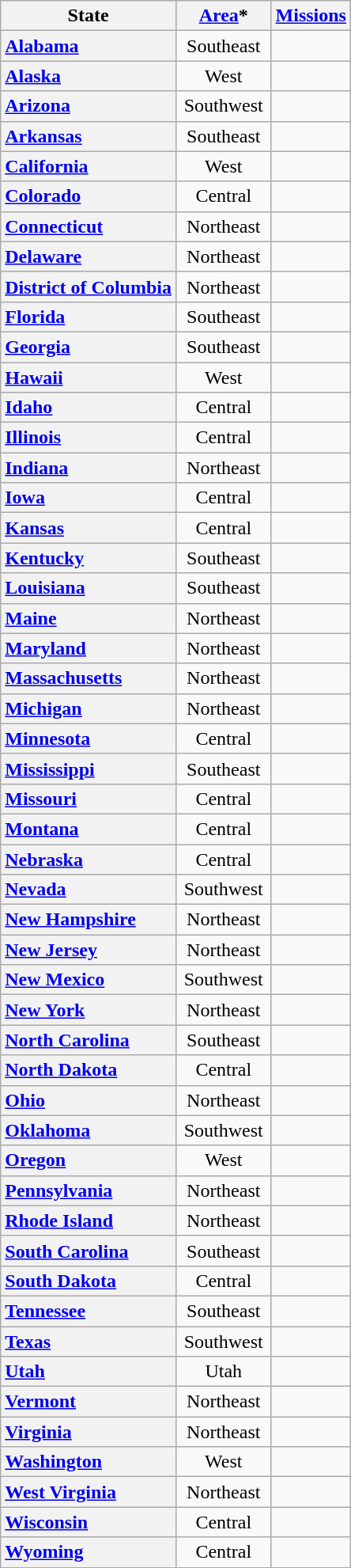<table class="wikitable sortable mw-collapsible" style="text-align: left">
<tr>
<th>State</th>
<th width="73"><a href='#'>Area</a>*</th>
<th><a href='#'>Missions</a></th>
</tr>
<tr>
<th scope="row" style="text-align: left"> <a href='#'>Alabama</a></th>
<td align=center> Southeast</td>
<td></td>
</tr>
<tr>
<th scope="row" style="text-align: left"> <a href='#'>Alaska</a></th>
<td align=center> West</td>
<td></td>
</tr>
<tr>
<th scope="row" style="text-align: left"> <a href='#'>Arizona</a></th>
<td align=center> Southwest</td>
<td></td>
</tr>
<tr>
<th scope="row" style="text-align: left"> <a href='#'>Arkansas</a></th>
<td align=center> Southeast</td>
<td></td>
</tr>
<tr>
<th scope="row" style="text-align: left"> <a href='#'>California</a></th>
<td align=center> West</td>
<td></td>
</tr>
<tr>
<th scope="row" style="text-align: left"> <a href='#'>Colorado</a></th>
<td align=center> Central</td>
<td></td>
</tr>
<tr>
<th scope="row" style="text-align: left"> <a href='#'>Connecticut</a></th>
<td align=center> Northeast</td>
<td></td>
</tr>
<tr>
<th scope="row" style="text-align: left"> <a href='#'>Delaware</a></th>
<td align=center> Northeast</td>
<td></td>
</tr>
<tr>
<th scope="row" style="text-align: left"> <a href='#'>District of Columbia</a></th>
<td align=center> Northeast</td>
<td></td>
</tr>
<tr>
<th scope="row" style="text-align: left"> <a href='#'>Florida</a></th>
<td align=center> Southeast</td>
<td></td>
</tr>
<tr>
<th scope="row" style="text-align: left"> <a href='#'>Georgia</a></th>
<td align=center> Southeast</td>
<td></td>
</tr>
<tr>
<th scope="row" style="text-align: left"> <a href='#'>Hawaii</a></th>
<td align=center> West</td>
<td></td>
</tr>
<tr>
<th scope="row" style="text-align: left"> <a href='#'>Idaho</a></th>
<td align=center> Central</td>
<td></td>
</tr>
<tr>
<th scope="row" style="text-align: left"> <a href='#'>Illinois</a></th>
<td align=center> Central</td>
<td></td>
</tr>
<tr>
<th scope="row" style="text-align: left"> <a href='#'>Indiana</a></th>
<td align=center> Northeast</td>
<td></td>
</tr>
<tr>
<th scope="row" style="text-align: left"> <a href='#'>Iowa</a></th>
<td align=center> Central</td>
<td></td>
</tr>
<tr>
<th scope="row" style="text-align: left"> <a href='#'>Kansas</a></th>
<td align=center> Central</td>
<td></td>
</tr>
<tr>
<th scope="row" style="text-align: left"> <a href='#'>Kentucky</a></th>
<td align=center> Southeast</td>
<td></td>
</tr>
<tr>
<th scope="row" style="text-align: left"> <a href='#'>Louisiana</a></th>
<td align=center> Southeast</td>
<td></td>
</tr>
<tr>
<th scope="row" style="text-align: left"> <a href='#'>Maine</a></th>
<td align=center> Northeast</td>
<td></td>
</tr>
<tr>
<th scope="row" style="text-align: left"> <a href='#'>Maryland</a></th>
<td align=center> Northeast</td>
<td></td>
</tr>
<tr>
<th scope="row" style="text-align: left"> <a href='#'>Massachusetts</a></th>
<td align=center> Northeast</td>
<td></td>
</tr>
<tr>
<th scope="row" style="text-align: left"> <a href='#'>Michigan</a></th>
<td align=center> Northeast</td>
<td></td>
</tr>
<tr>
<th scope="row" style="text-align: left"> <a href='#'>Minnesota</a></th>
<td align=center> Central</td>
<td></td>
</tr>
<tr>
<th scope="row" style="text-align: left"> <a href='#'>Mississippi</a></th>
<td align=center> Southeast</td>
<td></td>
</tr>
<tr>
<th scope="row" style="text-align: left"> <a href='#'>Missouri</a></th>
<td align=center> Central</td>
<td></td>
</tr>
<tr>
<th scope="row" style="text-align: left"> <a href='#'>Montana</a></th>
<td align=center> Central</td>
<td></td>
</tr>
<tr>
<th scope="row" style="text-align: left"> <a href='#'>Nebraska</a></th>
<td align=center> Central</td>
<td></td>
</tr>
<tr>
<th scope="row" style="text-align: left"> <a href='#'>Nevada</a></th>
<td align=center> Southwest</td>
<td></td>
</tr>
<tr>
<th scope="row" style="text-align: left"> <a href='#'>New Hampshire</a></th>
<td align=center> Northeast</td>
<td></td>
</tr>
<tr>
<th scope="row" style="text-align: left"> <a href='#'>New Jersey</a></th>
<td align=center> Northeast</td>
<td></td>
</tr>
<tr>
<th scope="row" style="text-align: left"> <a href='#'>New Mexico</a></th>
<td align=center> Southwest</td>
<td></td>
</tr>
<tr>
<th scope="row" style="text-align: left"> <a href='#'>New York</a></th>
<td align=center> Northeast</td>
<td></td>
</tr>
<tr>
<th scope="row" style="text-align: left"> <a href='#'>North Carolina</a></th>
<td align=center> Southeast</td>
<td></td>
</tr>
<tr>
<th scope="row" style="text-align: left"> <a href='#'>North Dakota</a></th>
<td align=center> Central</td>
<td></td>
</tr>
<tr>
<th scope="row" style="text-align: left"> <a href='#'>Ohio</a></th>
<td align=center> Northeast</td>
<td></td>
</tr>
<tr>
<th scope="row" style="text-align: left"> <a href='#'>Oklahoma</a></th>
<td align=center> Southwest</td>
<td></td>
</tr>
<tr>
<th scope="row" style="text-align: left"> <a href='#'>Oregon</a></th>
<td align=center> West</td>
<td></td>
</tr>
<tr>
<th scope="row" style="text-align: left"> <a href='#'>Pennsylvania</a></th>
<td align=center> Northeast</td>
<td></td>
</tr>
<tr>
<th scope="row" style="text-align: left"> <a href='#'>Rhode Island</a></th>
<td align=center> Northeast</td>
<td></td>
</tr>
<tr>
<th scope="row" style="text-align: left"> <a href='#'>South Carolina</a></th>
<td align=center> Southeast</td>
<td></td>
</tr>
<tr>
<th scope="row" style="text-align: left"> <a href='#'>South Dakota</a></th>
<td align=center> Central</td>
<td></td>
</tr>
<tr>
<th scope="row" style="text-align: left"> <a href='#'>Tennessee</a></th>
<td align=center> Southeast</td>
<td></td>
</tr>
<tr>
<th scope="row" style="text-align: left"> <a href='#'>Texas</a></th>
<td align=center> Southwest</td>
<td></td>
</tr>
<tr>
<th scope="row" style="text-align: left"> <a href='#'>Utah</a></th>
<td align=center>Utah</td>
<td></td>
</tr>
<tr>
<th scope="row" style="text-align: left"> <a href='#'>Vermont</a></th>
<td align=center> Northeast</td>
<td></td>
</tr>
<tr>
<th scope="row" style="text-align: left"> <a href='#'>Virginia</a></th>
<td align=center> Northeast</td>
<td></td>
</tr>
<tr>
<th scope="row" style="text-align: left"> <a href='#'>Washington</a></th>
<td align=center> West</td>
<td></td>
</tr>
<tr>
<th scope="row" style="text-align: left"> <a href='#'>West Virginia</a></th>
<td align=center> Northeast</td>
<td></td>
</tr>
<tr>
<th scope="row" style="text-align: left"> <a href='#'>Wisconsin</a></th>
<td align=center> Central</td>
<td></td>
</tr>
<tr>
<th scope="row" style="text-align: left"> <a href='#'>Wyoming</a></th>
<td align=center> Central</td>
<td></td>
</tr>
</table>
